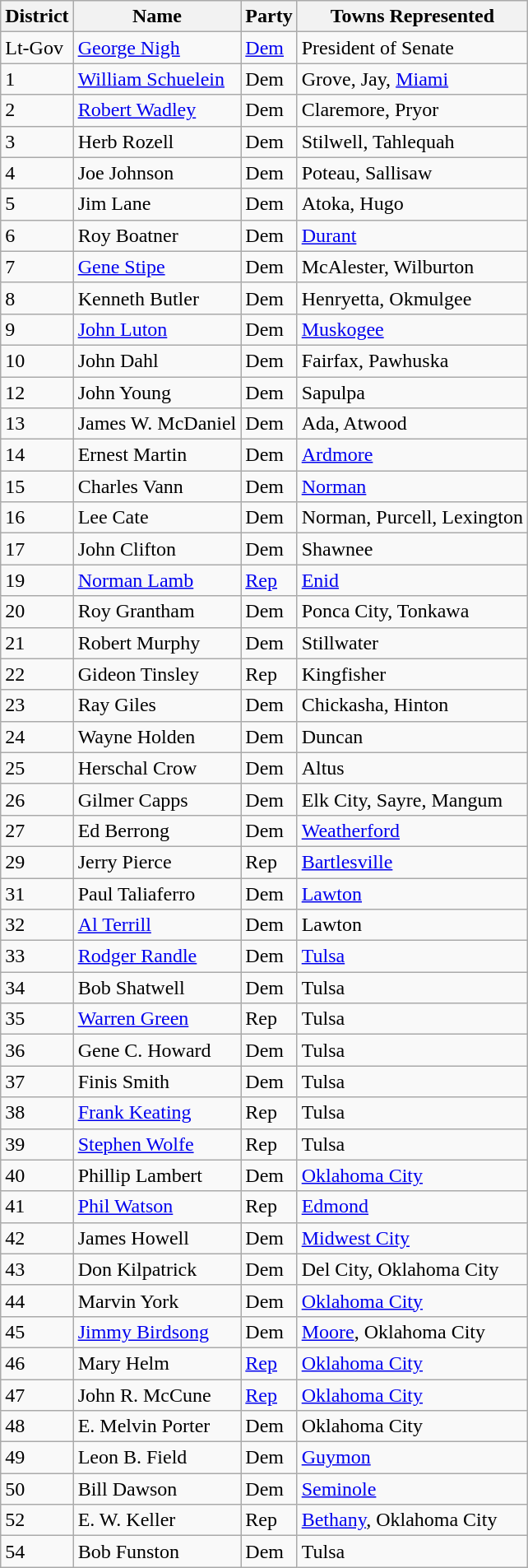<table class="wikitable sortable">
<tr>
<th>District</th>
<th>Name</th>
<th>Party</th>
<th>Towns Represented</th>
</tr>
<tr>
<td>Lt-Gov</td>
<td><a href='#'>George Nigh</a></td>
<td><a href='#'>Dem</a></td>
<td>President of Senate</td>
</tr>
<tr>
<td>1</td>
<td><a href='#'>William Schuelein</a></td>
<td>Dem</td>
<td>Grove, Jay, <a href='#'>Miami</a></td>
</tr>
<tr>
<td>2</td>
<td><a href='#'>Robert Wadley</a></td>
<td>Dem</td>
<td>Claremore, Pryor</td>
</tr>
<tr>
<td>3</td>
<td>Herb Rozell</td>
<td>Dem</td>
<td>Stilwell, Tahlequah</td>
</tr>
<tr>
<td>4</td>
<td>Joe Johnson</td>
<td>Dem</td>
<td>Poteau, Sallisaw</td>
</tr>
<tr>
<td>5</td>
<td>Jim Lane</td>
<td>Dem</td>
<td>Atoka, Hugo</td>
</tr>
<tr>
<td>6</td>
<td>Roy Boatner</td>
<td>Dem</td>
<td><a href='#'>Durant</a></td>
</tr>
<tr>
<td>7</td>
<td><a href='#'>Gene Stipe</a></td>
<td>Dem</td>
<td>McAlester, Wilburton</td>
</tr>
<tr>
<td>8</td>
<td>Kenneth Butler</td>
<td>Dem</td>
<td>Henryetta, Okmulgee</td>
</tr>
<tr>
<td>9</td>
<td><a href='#'>John Luton</a></td>
<td>Dem</td>
<td><a href='#'>Muskogee</a></td>
</tr>
<tr>
<td>10</td>
<td>John Dahl</td>
<td>Dem</td>
<td>Fairfax, Pawhuska</td>
</tr>
<tr>
<td>12</td>
<td>John Young</td>
<td>Dem</td>
<td>Sapulpa</td>
</tr>
<tr>
<td>13</td>
<td>James W. McDaniel</td>
<td>Dem</td>
<td>Ada, Atwood</td>
</tr>
<tr>
<td>14</td>
<td>Ernest Martin</td>
<td>Dem</td>
<td><a href='#'>Ardmore</a></td>
</tr>
<tr>
<td>15</td>
<td>Charles Vann</td>
<td>Dem</td>
<td><a href='#'>Norman</a></td>
</tr>
<tr>
<td>16</td>
<td>Lee Cate</td>
<td>Dem</td>
<td>Norman, Purcell, Lexington</td>
</tr>
<tr>
<td>17</td>
<td>John Clifton</td>
<td>Dem</td>
<td>Shawnee</td>
</tr>
<tr>
<td>19</td>
<td><a href='#'>Norman Lamb</a></td>
<td><a href='#'>Rep</a></td>
<td><a href='#'>Enid</a></td>
</tr>
<tr>
<td>20</td>
<td>Roy Grantham</td>
<td>Dem</td>
<td>Ponca City, Tonkawa</td>
</tr>
<tr>
<td>21</td>
<td>Robert Murphy</td>
<td>Dem</td>
<td>Stillwater</td>
</tr>
<tr>
<td>22</td>
<td>Gideon Tinsley</td>
<td>Rep</td>
<td>Kingfisher</td>
</tr>
<tr>
<td>23</td>
<td>Ray Giles</td>
<td>Dem</td>
<td>Chickasha, Hinton</td>
</tr>
<tr>
<td>24</td>
<td>Wayne Holden</td>
<td>Dem</td>
<td>Duncan</td>
</tr>
<tr>
<td>25</td>
<td>Herschal Crow</td>
<td>Dem</td>
<td>Altus</td>
</tr>
<tr>
<td>26</td>
<td>Gilmer Capps</td>
<td>Dem</td>
<td>Elk City, Sayre, Mangum</td>
</tr>
<tr>
<td>27</td>
<td>Ed Berrong</td>
<td>Dem</td>
<td><a href='#'>Weatherford</a></td>
</tr>
<tr>
<td>29</td>
<td>Jerry Pierce</td>
<td>Rep</td>
<td><a href='#'>Bartlesville</a></td>
</tr>
<tr>
<td>31</td>
<td>Paul Taliaferro</td>
<td>Dem</td>
<td><a href='#'>Lawton</a></td>
</tr>
<tr>
<td>32</td>
<td><a href='#'>Al Terrill</a></td>
<td>Dem</td>
<td>Lawton</td>
</tr>
<tr>
<td>33</td>
<td><a href='#'>Rodger Randle</a></td>
<td>Dem</td>
<td><a href='#'>Tulsa</a></td>
</tr>
<tr>
<td>34</td>
<td>Bob Shatwell</td>
<td>Dem</td>
<td>Tulsa</td>
</tr>
<tr>
<td>35</td>
<td><a href='#'>Warren Green</a></td>
<td>Rep</td>
<td>Tulsa</td>
</tr>
<tr>
<td>36</td>
<td>Gene C. Howard</td>
<td>Dem</td>
<td>Tulsa</td>
</tr>
<tr>
<td>37</td>
<td>Finis Smith</td>
<td>Dem</td>
<td>Tulsa</td>
</tr>
<tr>
<td>38</td>
<td><a href='#'>Frank Keating</a></td>
<td>Rep</td>
<td>Tulsa</td>
</tr>
<tr>
<td>39</td>
<td><a href='#'>Stephen Wolfe</a></td>
<td>Rep</td>
<td>Tulsa</td>
</tr>
<tr>
<td>40</td>
<td>Phillip Lambert</td>
<td>Dem</td>
<td><a href='#'>Oklahoma City</a></td>
</tr>
<tr>
<td>41</td>
<td><a href='#'>Phil Watson</a></td>
<td>Rep</td>
<td><a href='#'>Edmond</a></td>
</tr>
<tr>
<td>42</td>
<td>James Howell</td>
<td>Dem</td>
<td><a href='#'>Midwest City</a></td>
</tr>
<tr>
<td>43</td>
<td>Don Kilpatrick</td>
<td>Dem</td>
<td>Del City, Oklahoma City</td>
</tr>
<tr>
<td>44</td>
<td>Marvin York</td>
<td>Dem</td>
<td><a href='#'>Oklahoma City</a></td>
</tr>
<tr>
<td>45</td>
<td><a href='#'>Jimmy Birdsong</a></td>
<td>Dem</td>
<td><a href='#'>Moore</a>, Oklahoma City</td>
</tr>
<tr>
<td>46</td>
<td>Mary Helm</td>
<td><a href='#'>Rep</a></td>
<td><a href='#'>Oklahoma City</a></td>
</tr>
<tr>
<td>47</td>
<td>John R. McCune</td>
<td><a href='#'>Rep</a></td>
<td><a href='#'>Oklahoma City</a></td>
</tr>
<tr>
<td>48</td>
<td>E. Melvin Porter</td>
<td>Dem</td>
<td>Oklahoma City</td>
</tr>
<tr>
<td>49</td>
<td>Leon B. Field</td>
<td>Dem</td>
<td><a href='#'>Guymon</a></td>
</tr>
<tr>
<td>50</td>
<td>Bill Dawson</td>
<td>Dem</td>
<td><a href='#'>Seminole</a></td>
</tr>
<tr>
<td>52</td>
<td>E. W. Keller</td>
<td>Rep</td>
<td><a href='#'>Bethany</a>, Oklahoma City</td>
</tr>
<tr>
<td>54</td>
<td>Bob Funston</td>
<td>Dem</td>
<td>Tulsa</td>
</tr>
</table>
